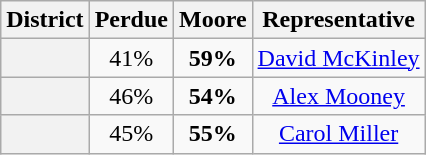<table class=wikitable>
<tr>
<th>District</th>
<th>Perdue</th>
<th>Moore</th>
<th>Representative</th>
</tr>
<tr align=center>
<th></th>
<td>41%</td>
<td><strong>59%</strong></td>
<td><a href='#'>David McKinley</a></td>
</tr>
<tr align=center>
<th></th>
<td>46%</td>
<td><strong>54%</strong></td>
<td><a href='#'>Alex Mooney</a></td>
</tr>
<tr align=center>
<th></th>
<td>45%</td>
<td><strong>55%</strong></td>
<td><a href='#'>Carol Miller</a></td>
</tr>
</table>
